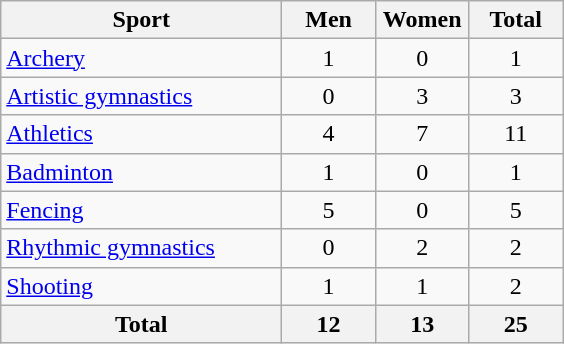<table class="wikitable sortable" style="text-align:center;">
<tr>
<th width="180">Sport</th>
<th width="55">Men</th>
<th width="55">Women</th>
<th width="55">Total</th>
</tr>
<tr>
<td align="left"><a href='#'>Archery</a></td>
<td>1</td>
<td>0</td>
<td>1</td>
</tr>
<tr>
<td align="left"><a href='#'>Artistic gymnastics</a></td>
<td>0</td>
<td>3</td>
<td>3</td>
</tr>
<tr>
<td align="left"><a href='#'>Athletics</a></td>
<td>4</td>
<td>7</td>
<td>11</td>
</tr>
<tr>
<td align="left"><a href='#'>Badminton</a></td>
<td>1</td>
<td>0</td>
<td>1</td>
</tr>
<tr>
<td align="left"><a href='#'>Fencing</a></td>
<td>5</td>
<td>0</td>
<td>5</td>
</tr>
<tr>
<td align="left"><a href='#'>Rhythmic gymnastics</a></td>
<td>0</td>
<td>2</td>
<td>2</td>
</tr>
<tr>
<td align="left"><a href='#'>Shooting</a></td>
<td>1</td>
<td>1</td>
<td>2</td>
</tr>
<tr>
<th align="left">Total</th>
<th>12</th>
<th>13</th>
<th>25</th>
</tr>
</table>
